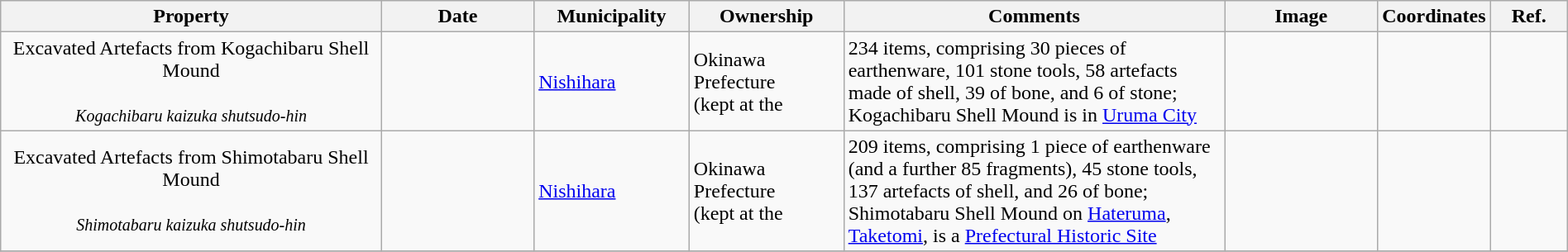<table class="wikitable sortable"  style="width:100%;">
<tr>
<th width="25%" align="left">Property</th>
<th width="10%" align="left">Date</th>
<th width="10%" align="left">Municipality</th>
<th width="10%" align="left">Ownership</th>
<th width="25%" align="left" class="unsortable">Comments</th>
<th width="10%" align="left" class="unsortable">Image</th>
<th width="5%" align="left" class="unsortable">Coordinates</th>
<th width="5%" align="left" class="unsortable">Ref.</th>
</tr>
<tr>
<td align="center">Excavated Artefacts from Kogachibaru Shell Mound<br><br><small><em>Kogachibaru kaizuka shutsudo-hin</em></small></td>
<td></td>
<td><a href='#'>Nishihara</a></td>
<td>Okinawa Prefecture<br>(kept at the </td>
<td>234 items, comprising 30 pieces of earthenware, 101 stone tools, 58 artefacts made of shell, 39 of bone, and 6 of stone; Kogachibaru Shell Mound is in <a href='#'>Uruma City</a></td>
<td></td>
<td></td>
<td></td>
</tr>
<tr>
<td align="center">Excavated Artefacts from Shimotabaru Shell Mound<br><br><small><em>Shimotabaru kaizuka shutsudo-hin</em></small></td>
<td></td>
<td><a href='#'>Nishihara</a></td>
<td>Okinawa Prefecture<br>(kept at the </td>
<td>209 items, comprising 1 piece of earthenware (and a further 85 fragments), 45 stone tools, 137 artefacts of shell, and 26 of bone; Shimotabaru Shell Mound on <a href='#'>Hateruma</a>, <a href='#'>Taketomi</a>, is a <a href='#'>Prefectural Historic Site</a></td>
<td></td>
<td></td>
<td></td>
</tr>
<tr>
</tr>
</table>
